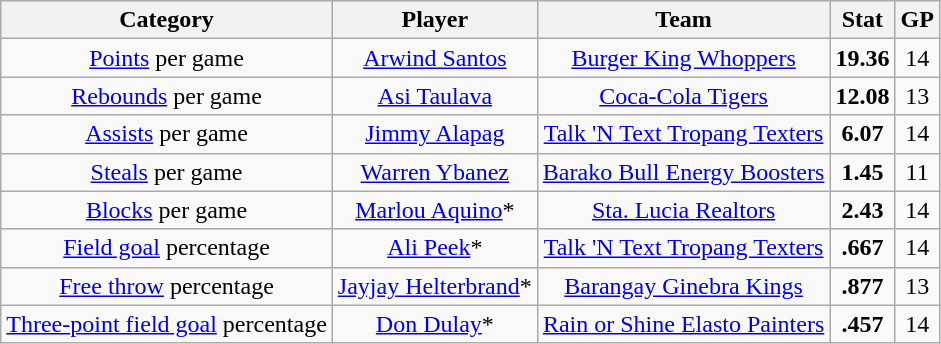<table class="wikitable" style="text-align:center">
<tr>
<th>Category</th>
<th>Player</th>
<th>Team</th>
<th>Stat</th>
<th>GP</th>
</tr>
<tr>
<td><a href='#'>Points</a> per game</td>
<td><a href='#'>Arwind Santos</a></td>
<td><a href='#'>Burger King Whoppers</a></td>
<td><strong>19.36</strong></td>
<td>14</td>
</tr>
<tr>
<td><a href='#'>Rebounds</a> per game</td>
<td><a href='#'>Asi Taulava</a></td>
<td><a href='#'>Coca-Cola Tigers</a></td>
<td><strong>12.08</strong></td>
<td>13</td>
</tr>
<tr>
<td><a href='#'>Assists</a> per game</td>
<td><a href='#'>Jimmy Alapag</a></td>
<td><a href='#'>Talk 'N Text Tropang Texters</a></td>
<td><strong>6.07</strong></td>
<td>14</td>
</tr>
<tr>
<td><a href='#'>Steals</a> per game</td>
<td><a href='#'>Warren Ybanez</a></td>
<td><a href='#'>Barako Bull Energy Boosters</a></td>
<td><strong>1.45</strong></td>
<td>11</td>
</tr>
<tr>
<td><a href='#'>Blocks</a> per game</td>
<td><a href='#'>Marlou Aquino</a>*</td>
<td><a href='#'>Sta. Lucia Realtors</a></td>
<td><strong>2.43</strong></td>
<td>14</td>
</tr>
<tr>
<td><a href='#'>Field goal</a> percentage</td>
<td><a href='#'>Ali Peek</a>*</td>
<td><a href='#'>Talk 'N Text Tropang Texters</a></td>
<td><strong>.667</strong></td>
<td>14</td>
</tr>
<tr>
<td><a href='#'>Free throw</a> percentage</td>
<td><a href='#'>Jayjay Helterbrand</a>*</td>
<td><a href='#'>Barangay Ginebra Kings</a></td>
<td><strong>.877</strong></td>
<td>13</td>
</tr>
<tr>
<td><a href='#'>Three-point field goal</a> percentage</td>
<td><a href='#'>Don Dulay</a>*</td>
<td><a href='#'>Rain or Shine Elasto Painters</a></td>
<td><strong>.457</strong></td>
<td>14</td>
</tr>
</table>
